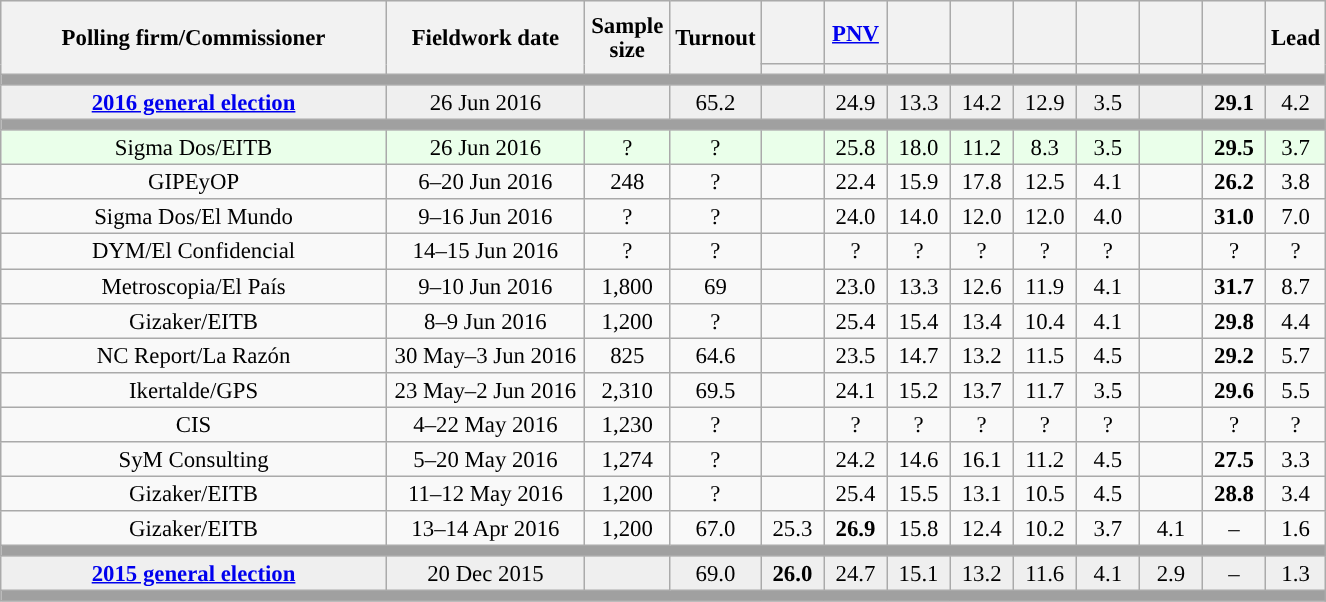<table class="wikitable collapsible collapsed" style="text-align:center; font-size:95%; line-height:16px;">
<tr style="height:42px; background-color:#E9E9E9">
<th style="width:250px;" rowspan="2">Polling firm/Commissioner</th>
<th style="width:125px;" rowspan="2">Fieldwork date</th>
<th style="width:50px;" rowspan="2">Sample size</th>
<th style="width:45px;" rowspan="2">Turnout</th>
<th style="width:35px;"></th>
<th style="width:35px;"><a href='#'>PNV</a></th>
<th style="width:35px;"></th>
<th style="width:35px;"></th>
<th style="width:35px;"></th>
<th style="width:35px;"></th>
<th style="width:35px;"></th>
<th style="width:35px;"></th>
<th style="width:30px;" rowspan="2">Lead</th>
</tr>
<tr>
<th style="color:inherit;background:"></th>
<th style="color:inherit;background:"></th>
<th style="color:inherit;background:"></th>
<th style="color:inherit;background:"></th>
<th style="color:inherit;background:"></th>
<th style="color:inherit;background:"></th>
<th style="color:inherit;background:"></th>
<th style="color:inherit;background:"></th>
</tr>
<tr>
<td colspan="13" style="background:#A0A0A0"></td>
</tr>
<tr style="background:#EFEFEF;">
<td><strong><a href='#'>2016 general election</a></strong></td>
<td>26 Jun 2016</td>
<td></td>
<td>65.2</td>
<td></td>
<td>24.9<br></td>
<td>13.3<br></td>
<td>14.2<br></td>
<td>12.9<br></td>
<td>3.5<br></td>
<td></td>
<td><strong>29.1</strong><br></td>
<td style="background:">4.2</td>
</tr>
<tr>
<td colspan="13" style="background:#A0A0A0"></td>
</tr>
<tr style="background:#EAFFEA;">
<td>Sigma Dos/EITB</td>
<td>26 Jun 2016</td>
<td>?</td>
<td>?</td>
<td></td>
<td>25.8<br></td>
<td>18.0<br></td>
<td>11.2<br></td>
<td>8.3<br></td>
<td>3.5<br></td>
<td></td>
<td><strong>29.5</strong><br></td>
<td style="background:">3.7</td>
</tr>
<tr>
<td>GIPEyOP</td>
<td>6–20 Jun 2016</td>
<td>248</td>
<td>?</td>
<td></td>
<td>22.4<br></td>
<td>15.9<br></td>
<td>17.8<br></td>
<td>12.5<br></td>
<td>4.1<br></td>
<td></td>
<td><strong>26.2</strong><br></td>
<td style="background:">3.8</td>
</tr>
<tr>
<td>Sigma Dos/El Mundo</td>
<td>9–16 Jun 2016</td>
<td>?</td>
<td>?</td>
<td></td>
<td>24.0<br></td>
<td>14.0<br></td>
<td>12.0<br></td>
<td>12.0<br></td>
<td>4.0<br></td>
<td></td>
<td><strong>31.0</strong><br></td>
<td style="background:">7.0</td>
</tr>
<tr>
<td>DYM/El Confidencial</td>
<td>14–15 Jun 2016</td>
<td>?</td>
<td>?</td>
<td></td>
<td>?<br></td>
<td>?<br></td>
<td>?<br></td>
<td>?<br></td>
<td>?<br></td>
<td></td>
<td>?<br></td>
<td style="background:">?</td>
</tr>
<tr>
<td>Metroscopia/El País</td>
<td>9–10 Jun 2016</td>
<td>1,800</td>
<td>69</td>
<td></td>
<td>23.0<br></td>
<td>13.3<br></td>
<td>12.6<br></td>
<td>11.9<br></td>
<td>4.1<br></td>
<td></td>
<td><strong>31.7</strong><br></td>
<td style="background:">8.7</td>
</tr>
<tr>
<td>Gizaker/EITB</td>
<td>8–9 Jun 2016</td>
<td>1,200</td>
<td>?</td>
<td></td>
<td>25.4<br></td>
<td>15.4<br></td>
<td>13.4<br></td>
<td>10.4<br></td>
<td>4.1<br></td>
<td></td>
<td><strong>29.8</strong><br></td>
<td style="background:">4.4</td>
</tr>
<tr>
<td>NC Report/La Razón</td>
<td>30 May–3 Jun 2016</td>
<td>825</td>
<td>64.6</td>
<td></td>
<td>23.5<br></td>
<td>14.7<br></td>
<td>13.2<br></td>
<td>11.5<br></td>
<td>4.5<br></td>
<td></td>
<td><strong>29.2</strong><br></td>
<td style="background:">5.7</td>
</tr>
<tr>
<td>Ikertalde/GPS</td>
<td>23 May–2 Jun 2016</td>
<td>2,310</td>
<td>69.5</td>
<td></td>
<td>24.1<br></td>
<td>15.2<br></td>
<td>13.7<br></td>
<td>11.7<br></td>
<td>3.5<br></td>
<td></td>
<td><strong>29.6</strong><br></td>
<td style="background:">5.5</td>
</tr>
<tr>
<td>CIS</td>
<td>4–22 May 2016</td>
<td>1,230</td>
<td>?</td>
<td></td>
<td>?<br></td>
<td>?<br></td>
<td>?<br></td>
<td>?<br></td>
<td>?<br></td>
<td></td>
<td>?<br></td>
<td style="background:">?</td>
</tr>
<tr>
<td>SyM Consulting</td>
<td>5–20 May 2016</td>
<td>1,274</td>
<td>?</td>
<td></td>
<td>24.2<br></td>
<td>14.6<br></td>
<td>16.1<br></td>
<td>11.2<br></td>
<td>4.5<br></td>
<td></td>
<td><strong>27.5</strong><br></td>
<td style="background:">3.3</td>
</tr>
<tr>
<td>Gizaker/EITB</td>
<td>11–12 May 2016</td>
<td>1,200</td>
<td>?</td>
<td></td>
<td>25.4<br></td>
<td>15.5<br></td>
<td>13.1<br></td>
<td>10.5<br></td>
<td>4.5<br></td>
<td></td>
<td><strong>28.8</strong><br></td>
<td style="background:">3.4</td>
</tr>
<tr>
<td>Gizaker/EITB</td>
<td>13–14 Apr 2016</td>
<td>1,200</td>
<td>67.0</td>
<td>25.3<br></td>
<td><strong>26.9</strong><br></td>
<td>15.8<br></td>
<td>12.4<br></td>
<td>10.2<br></td>
<td>3.7<br></td>
<td>4.1<br></td>
<td>–</td>
<td style="background:">1.6</td>
</tr>
<tr>
<td colspan="13" style="background:#A0A0A0"></td>
</tr>
<tr style="background:#EFEFEF;">
<td><strong><a href='#'>2015 general election</a></strong></td>
<td>20 Dec 2015</td>
<td></td>
<td>69.0</td>
<td><strong>26.0</strong><br></td>
<td>24.7<br></td>
<td>15.1<br></td>
<td>13.2<br></td>
<td>11.6<br></td>
<td>4.1<br></td>
<td>2.9<br></td>
<td>–</td>
<td style="background:">1.3</td>
</tr>
<tr>
<td colspan="13" style="background:#A0A0A0"></td>
</tr>
</table>
